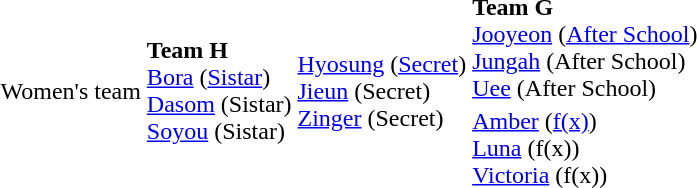<table>
<tr>
<td rowspan="2">Women's team</td>
<td rowspan="2"><strong>Team H</strong><br><a href='#'>Bora</a> (<a href='#'>Sistar</a>)<br><a href='#'>Dasom</a> (Sistar)<br><a href='#'>Soyou</a> (Sistar)</td>
<td rowspan="2"><a href='#'>Hyosung</a> (<a href='#'>Secret</a>)<br><a href='#'>Jieun</a> (Secret)<br><a href='#'>Zinger</a> (Secret)</td>
<td><strong>Team G</strong><br><a href='#'>Jooyeon</a> (<a href='#'>After School</a>)<br><a href='#'>Jungah</a> (After School)<br><a href='#'>Uee</a> (After School)</td>
</tr>
<tr>
<td><a href='#'>Amber</a> (<a href='#'>f(x)</a>)<br><a href='#'>Luna</a> (f(x))<br><a href='#'>Victoria</a> (f(x))</td>
</tr>
</table>
